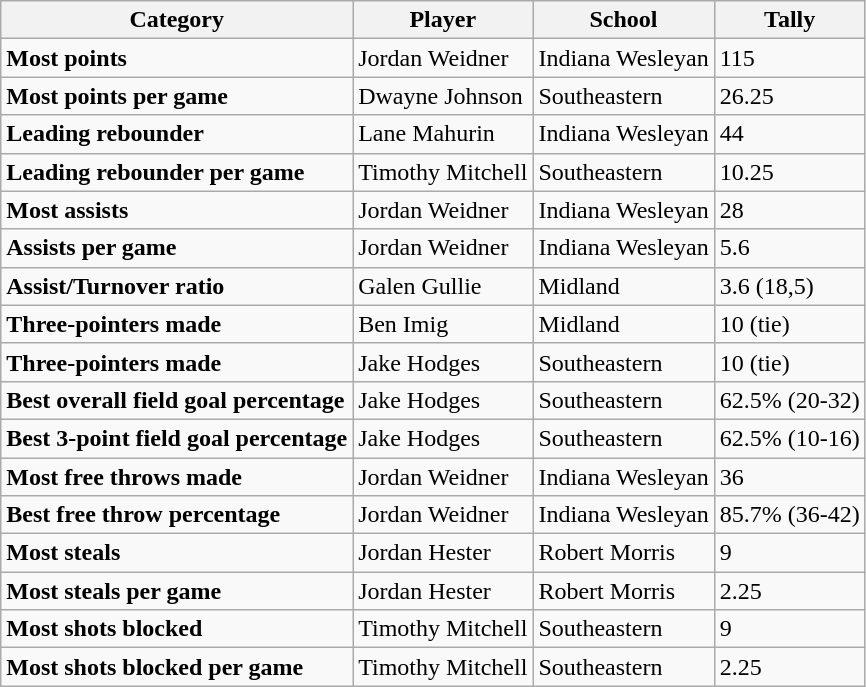<table class="wikitable sortable">
<tr>
<th>Category</th>
<th>Player</th>
<th>School</th>
<th>Tally</th>
</tr>
<tr>
<td><strong>Most points</strong></td>
<td>Jordan Weidner</td>
<td>Indiana Wesleyan</td>
<td>115</td>
</tr>
<tr>
<td><strong>Most points per game</strong></td>
<td>Dwayne Johnson</td>
<td>Southeastern</td>
<td>26.25</td>
</tr>
<tr>
<td><strong>Leading rebounder</strong></td>
<td>Lane Mahurin</td>
<td>Indiana Wesleyan</td>
<td>44</td>
</tr>
<tr>
<td><strong>Leading rebounder per game</strong></td>
<td>Timothy Mitchell</td>
<td>Southeastern</td>
<td>10.25</td>
</tr>
<tr>
<td><strong>Most assists</strong></td>
<td>Jordan Weidner</td>
<td>Indiana Wesleyan</td>
<td>28</td>
</tr>
<tr>
<td><strong>Assists per game</strong></td>
<td>Jordan Weidner</td>
<td>Indiana Wesleyan</td>
<td>5.6</td>
</tr>
<tr>
<td><strong>Assist/Turnover ratio</strong></td>
<td>Galen Gullie</td>
<td>Midland</td>
<td>3.6 (18,5)</td>
</tr>
<tr>
<td><strong>Three-pointers made</strong></td>
<td>Ben Imig</td>
<td>Midland</td>
<td>10 (tie)</td>
</tr>
<tr>
<td><strong>Three-pointers made</strong></td>
<td>Jake Hodges</td>
<td>Southeastern</td>
<td>10 (tie)</td>
</tr>
<tr>
<td><strong>Best overall field goal percentage</strong></td>
<td>Jake Hodges</td>
<td>Southeastern</td>
<td>62.5% (20-32)</td>
</tr>
<tr>
<td><strong>Best 3-point field goal percentage</strong></td>
<td>Jake Hodges</td>
<td>Southeastern</td>
<td>62.5% (10-16)</td>
</tr>
<tr>
<td><strong>Most free throws made</strong></td>
<td>Jordan Weidner</td>
<td>Indiana Wesleyan</td>
<td>36</td>
</tr>
<tr>
<td><strong>Best free throw percentage</strong></td>
<td>Jordan Weidner</td>
<td>Indiana Wesleyan</td>
<td>85.7% (36-42)</td>
</tr>
<tr>
<td><strong>Most steals</strong></td>
<td>Jordan Hester</td>
<td>Robert Morris</td>
<td>9</td>
</tr>
<tr>
<td><strong>Most steals per game</strong></td>
<td>Jordan Hester</td>
<td>Robert Morris</td>
<td>2.25</td>
</tr>
<tr>
<td><strong>Most shots blocked</strong></td>
<td>Timothy Mitchell</td>
<td>Southeastern</td>
<td>9</td>
</tr>
<tr>
<td><strong>Most shots blocked per game</strong></td>
<td>Timothy Mitchell</td>
<td>Southeastern</td>
<td>2.25</td>
</tr>
</table>
